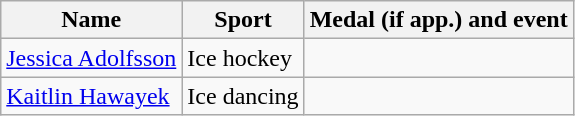<table class="wikitable">
<tr>
<th>Name</th>
<th>Sport</th>
<th>Medal (if app.) and event</th>
</tr>
<tr>
<td> <a href='#'>Jessica Adolfsson</a></td>
<td>Ice hockey</td>
<td></td>
</tr>
<tr>
<td> <a href='#'>Kaitlin Hawayek</a></td>
<td>Ice dancing</td>
<td></td>
</tr>
</table>
